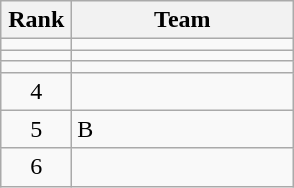<table class="wikitable" style="text-align: center;">
<tr>
<th width=40>Rank</th>
<th width=140>Team</th>
</tr>
<tr align=center>
<td></td>
<td style="text-align:left;"></td>
</tr>
<tr align=center>
<td></td>
<td style="text-align:left;"></td>
</tr>
<tr align=center>
<td></td>
<td style="text-align:left;"></td>
</tr>
<tr align=center>
<td>4</td>
<td style="text-align:left;"></td>
</tr>
<tr align=center>
<td>5</td>
<td style="text-align:left;"> B</td>
</tr>
<tr align=center>
<td>6</td>
<td style="text-align:left;"></td>
</tr>
</table>
